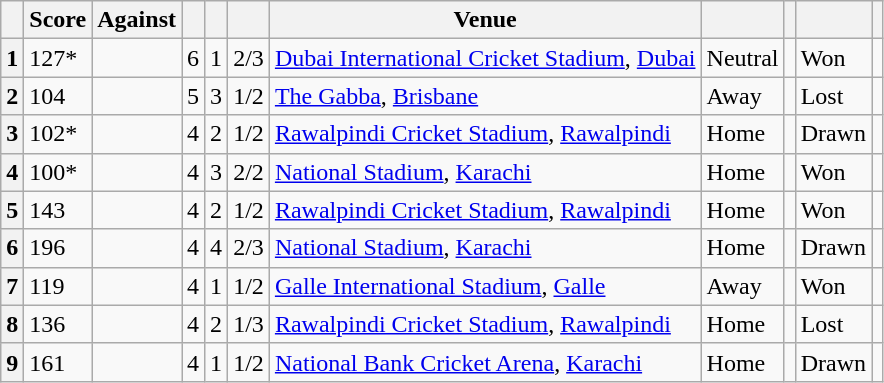<table class="wikitable sortable plainrowheaders">
<tr>
<th></th>
<th>Score</th>
<th>Against</th>
<th><a href='#'></a></th>
<th><a href='#'></a></th>
<th></th>
<th>Venue</th>
<th></th>
<th></th>
<th></th>
<th></th>
</tr>
<tr>
<th scope="row">1</th>
<td> 127*</td>
<td></td>
<td>6</td>
<td>1</td>
<td>2/3</td>
<td><a href='#'>Dubai International Cricket Stadium</a>, <a href='#'>Dubai</a></td>
<td>Neutral</td>
<td></td>
<td>Won</td>
<td></td>
</tr>
<tr>
<th scope="row">2</th>
<td> 104</td>
<td></td>
<td>5</td>
<td>3</td>
<td>1/2</td>
<td><a href='#'>The Gabba</a>, <a href='#'>Brisbane</a></td>
<td>Away</td>
<td></td>
<td>Lost</td>
<td></td>
</tr>
<tr>
<th scope="row">3</th>
<td> 102*</td>
<td></td>
<td>4</td>
<td>2</td>
<td>1/2</td>
<td><a href='#'>Rawalpindi Cricket Stadium</a>, <a href='#'>Rawalpindi</a></td>
<td>Home</td>
<td></td>
<td>Drawn</td>
<td></td>
</tr>
<tr>
<th scope="row">4</th>
<td> 100*</td>
<td></td>
<td>4</td>
<td>3</td>
<td>2/2</td>
<td><a href='#'>National Stadium</a>, <a href='#'>Karachi</a></td>
<td>Home</td>
<td></td>
<td>Won</td>
<td></td>
</tr>
<tr>
<th scope="row">5</th>
<td> 143</td>
<td></td>
<td>4</td>
<td>2</td>
<td>1/2</td>
<td><a href='#'>Rawalpindi Cricket Stadium</a>, <a href='#'>Rawalpindi</a></td>
<td>Home</td>
<td></td>
<td>Won</td>
<td></td>
</tr>
<tr>
<th scope="row">6</th>
<td> 196  </td>
<td></td>
<td>4</td>
<td>4</td>
<td>2/3</td>
<td><a href='#'>National Stadium</a>, <a href='#'>Karachi</a></td>
<td>Home</td>
<td></td>
<td>Drawn</td>
<td></td>
</tr>
<tr>
<th scope="row">7</th>
<td> 119 </td>
<td></td>
<td>4</td>
<td>1</td>
<td>1/2</td>
<td><a href='#'>Galle International Stadium</a>, <a href='#'>Galle</a></td>
<td>Away</td>
<td></td>
<td>Won</td>
<td></td>
</tr>
<tr>
<th scope="row">8</th>
<td> 136 </td>
<td></td>
<td>4</td>
<td>2</td>
<td>1/3</td>
<td><a href='#'>Rawalpindi Cricket Stadium</a>, <a href='#'>Rawalpindi</a></td>
<td>Home</td>
<td></td>
<td>Lost</td>
<td></td>
</tr>
<tr>
<th scope="row">9</th>
<td> 161 </td>
<td></td>
<td>4</td>
<td>1</td>
<td>1/2</td>
<td><a href='#'>National Bank Cricket Arena</a>, <a href='#'>Karachi</a></td>
<td>Home</td>
<td></td>
<td>Drawn</td>
<td></td>
</tr>
</table>
